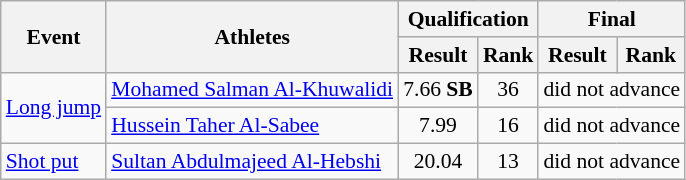<table class="wikitable" border="1" style="font-size:90%">
<tr>
<th rowspan="2">Event</th>
<th rowspan="2">Athletes</th>
<th colspan="2">Qualification</th>
<th colspan="2">Final</th>
</tr>
<tr>
<th>Result</th>
<th>Rank</th>
<th>Result</th>
<th>Rank</th>
</tr>
<tr>
<td rowspan=2><a href='#'>Long jump</a></td>
<td><a href='#'>Mohamed Salman Al-Khuwalidi</a></td>
<td align=center>7.66 <strong>SB</strong></td>
<td align=center>36</td>
<td align=center colspan=2>did not advance</td>
</tr>
<tr>
<td><a href='#'>Hussein Taher Al-Sabee</a></td>
<td align=center>7.99</td>
<td align=center>16</td>
<td align=center colspan=2>did not advance</td>
</tr>
<tr>
<td><a href='#'>Shot put</a></td>
<td><a href='#'>Sultan Abdulmajeed Al-Hebshi</a></td>
<td align=center>20.04</td>
<td align=center>13</td>
<td align=center colspan=2>did not advance</td>
</tr>
</table>
